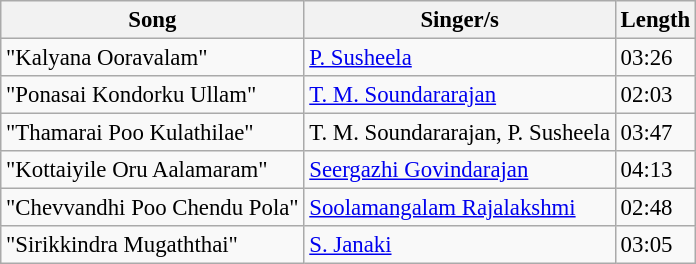<table class="wikitable" style="font-size:95%;">
<tr>
<th>Song</th>
<th>Singer/s</th>
<th>Length</th>
</tr>
<tr>
<td>"Kalyana Ooravalam"</td>
<td><a href='#'>P. Susheela</a></td>
<td>03:26</td>
</tr>
<tr>
<td>"Ponasai Kondorku Ullam"</td>
<td><a href='#'>T. M. Soundararajan</a></td>
<td>02:03</td>
</tr>
<tr>
<td>"Thamarai Poo Kulathilae"</td>
<td>T. M. Soundararajan, P. Susheela</td>
<td>03:47</td>
</tr>
<tr>
<td>"Kottaiyile Oru Aalamaram"</td>
<td><a href='#'>Seergazhi Govindarajan</a></td>
<td>04:13</td>
</tr>
<tr>
<td>"Chevvandhi Poo Chendu Pola"</td>
<td><a href='#'>Soolamangalam Rajalakshmi</a></td>
<td>02:48</td>
</tr>
<tr>
<td>"Sirikkindra Mugaththai"</td>
<td><a href='#'>S. Janaki</a></td>
<td>03:05</td>
</tr>
</table>
